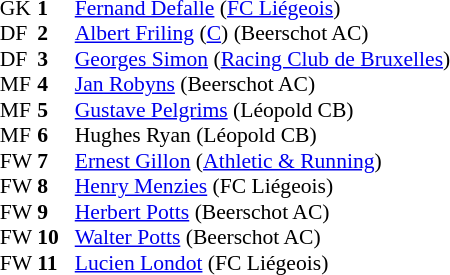<table style="font-size:90%; margin:0.2em auto;" cellspacing="0" cellpadding="0">
<tr>
<th width="25"></th>
<th width="25"></th>
</tr>
<tr>
<td>GK</td>
<td><strong>1</strong></td>
<td> <a href='#'>Fernand Defalle</a> (<a href='#'>FC Liégeois</a>)</td>
</tr>
<tr>
<td>DF</td>
<td><strong>2</strong></td>
<td> <a href='#'>Albert Friling</a> (<a href='#'>C</a>) (Beerschot AC)</td>
</tr>
<tr>
<td>DF</td>
<td><strong>3</strong></td>
<td> <a href='#'>Georges Simon</a> (<a href='#'>Racing Club de Bruxelles</a>)</td>
</tr>
<tr>
<td>MF</td>
<td><strong>4</strong></td>
<td> <a href='#'>Jan Robyns</a> (Beerschot AC)</td>
</tr>
<tr>
<td>MF</td>
<td><strong>5</strong></td>
<td> <a href='#'>Gustave Pelgrims</a> (Léopold CB)</td>
</tr>
<tr>
<td>MF</td>
<td><strong>6</strong></td>
<td> Hughes Ryan (Léopold CB)</td>
</tr>
<tr>
<td>FW</td>
<td><strong>7</strong></td>
<td> <a href='#'>Ernest Gillon</a> (<a href='#'>Athletic & Running</a>)</td>
</tr>
<tr>
<td>FW</td>
<td><strong>8</strong></td>
<td> <a href='#'>Henry Menzies</a> (FC Liégeois)</td>
</tr>
<tr>
<td>FW</td>
<td><strong>9</strong></td>
<td> <a href='#'>Herbert Potts</a> (Beerschot AC)</td>
</tr>
<tr>
<td>FW</td>
<td><strong>10</strong></td>
<td> <a href='#'>Walter Potts</a> (Beerschot AC)</td>
</tr>
<tr>
<td>FW</td>
<td><strong>11</strong></td>
<td> <a href='#'>Lucien Londot</a> (FC Liégeois)</td>
</tr>
<tr>
</tr>
</table>
